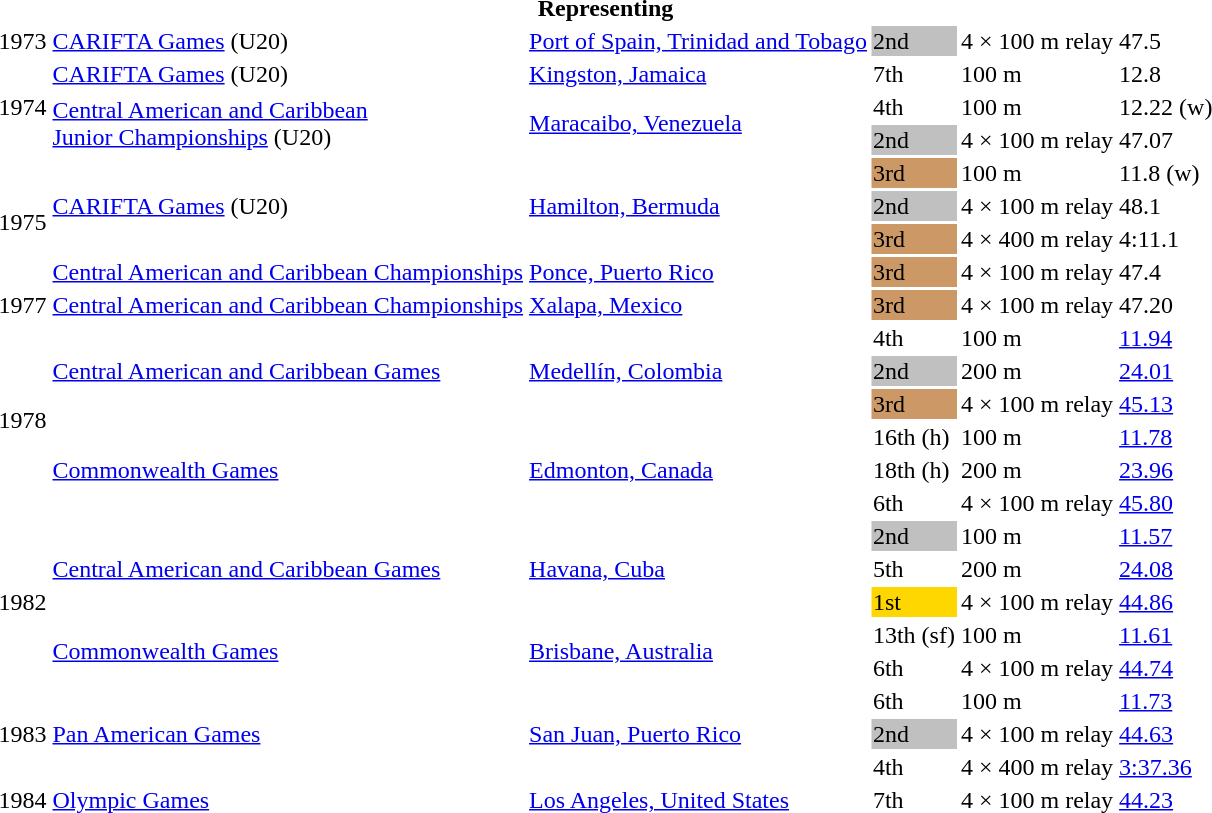<table>
<tr>
<th colspan="6">Representing </th>
</tr>
<tr>
<td>1973</td>
<td><a href='#'>CARIFTA Games</a> (U20)</td>
<td><a href='#'>Port of Spain, Trinidad and Tobago</a></td>
<td bgcolor=silver>2nd</td>
<td>4 × 100 m relay</td>
<td>47.5</td>
</tr>
<tr>
<td rowspan=3>1974</td>
<td><a href='#'>CARIFTA Games</a> (U20)</td>
<td><a href='#'>Kingston, Jamaica</a></td>
<td>7th</td>
<td>100 m</td>
<td>12.8</td>
</tr>
<tr>
<td rowspan=2><a href='#'>Central American and Caribbean<br>Junior Championships</a> (U20)</td>
<td rowspan=2><a href='#'>Maracaibo, Venezuela</a></td>
<td>4th</td>
<td>100 m</td>
<td>12.22 (w)</td>
</tr>
<tr>
<td bgcolor=silver>2nd</td>
<td>4 × 100 m relay</td>
<td>47.07</td>
</tr>
<tr>
<td rowspan=4>1975</td>
<td rowspan=3><a href='#'>CARIFTA Games</a> (U20)</td>
<td rowspan=3><a href='#'>Hamilton, Bermuda</a></td>
<td bgcolor=cc9966>3rd</td>
<td>100 m</td>
<td>11.8 (w)</td>
</tr>
<tr>
<td bgcolor=silver>2nd</td>
<td>4 × 100 m relay</td>
<td>48.1</td>
</tr>
<tr>
<td bgcolor=cc9966>3rd</td>
<td>4 × 400 m relay</td>
<td>4:11.1</td>
</tr>
<tr>
<td><a href='#'>Central American and Caribbean Championships</a></td>
<td><a href='#'>Ponce, Puerto Rico</a></td>
<td bgcolor=cc9966>3rd</td>
<td>4 × 100 m relay</td>
<td>47.4</td>
</tr>
<tr>
<td>1977</td>
<td><a href='#'>Central American and Caribbean Championships</a></td>
<td><a href='#'>Xalapa, Mexico</a></td>
<td bgcolor=cc9966>3rd</td>
<td>4 × 100 m relay</td>
<td>47.20</td>
</tr>
<tr>
<td rowspan=6>1978</td>
<td rowspan=3><a href='#'>Central American and Caribbean Games</a></td>
<td rowspan=3><a href='#'>Medellín, Colombia</a></td>
<td>4th</td>
<td>100 m</td>
<td><a href='#'>11.94</a></td>
</tr>
<tr>
<td bgcolor=silver>2nd</td>
<td>200 m</td>
<td><a href='#'>24.01</a></td>
</tr>
<tr>
<td bgcolor=cc9966>3rd</td>
<td>4 × 100 m relay</td>
<td><a href='#'>45.13</a></td>
</tr>
<tr>
<td rowspan=3><a href='#'>Commonwealth Games</a></td>
<td rowspan=3><a href='#'>Edmonton, Canada</a></td>
<td>16th (h)</td>
<td>100 m</td>
<td><a href='#'>11.78</a></td>
</tr>
<tr>
<td>18th (h)</td>
<td>200 m</td>
<td><a href='#'>23.96</a></td>
</tr>
<tr>
<td>6th</td>
<td>4 × 100 m relay</td>
<td><a href='#'>45.80</a></td>
</tr>
<tr>
<td rowspan=5>1982</td>
<td rowspan=3><a href='#'>Central American and Caribbean Games</a></td>
<td rowspan=3><a href='#'>Havana, Cuba</a></td>
<td bgcolor=silver>2nd</td>
<td>100 m</td>
<td><a href='#'>11.57</a></td>
</tr>
<tr>
<td>5th</td>
<td>200 m</td>
<td><a href='#'>24.08</a></td>
</tr>
<tr>
<td bgcolor=gold>1st</td>
<td>4 × 100 m relay</td>
<td><a href='#'>44.86</a></td>
</tr>
<tr>
<td rowspan=2><a href='#'>Commonwealth Games</a></td>
<td rowspan=2><a href='#'>Brisbane, Australia</a></td>
<td>13th (sf)</td>
<td>100 m</td>
<td><a href='#'>11.61</a></td>
</tr>
<tr>
<td>6th</td>
<td>4 × 100 m relay</td>
<td><a href='#'>44.74</a></td>
</tr>
<tr>
<td rowspan=3>1983</td>
<td rowspan=3><a href='#'>Pan American Games</a></td>
<td rowspan=3><a href='#'>San Juan, Puerto Rico</a></td>
<td>6th</td>
<td>100 m</td>
<td><a href='#'>11.73</a></td>
</tr>
<tr>
<td bgcolor=silver>2nd</td>
<td>4 × 100 m relay</td>
<td><a href='#'>44.63</a></td>
</tr>
<tr>
<td>4th</td>
<td>4 × 400 m relay</td>
<td><a href='#'>3:37.36</a></td>
</tr>
<tr>
<td>1984</td>
<td><a href='#'>Olympic Games</a></td>
<td><a href='#'>Los Angeles, United States</a></td>
<td>7th</td>
<td>4 × 100 m relay</td>
<td><a href='#'>44.23</a></td>
</tr>
</table>
